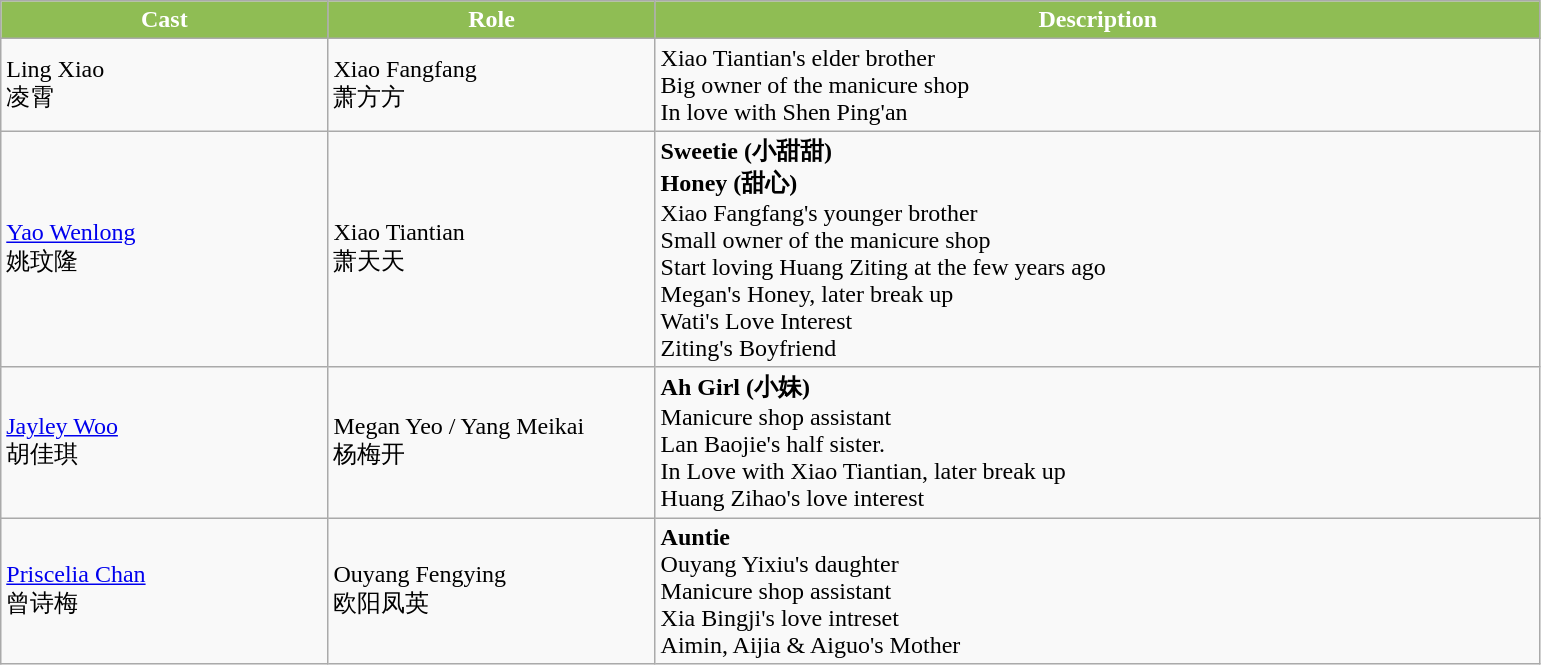<table class="wikitable">
<tr>
<th style="background:#8fbd54; color:white; width:17%">Cast</th>
<th style="background:#8fbd54; color:white; width:17%">Role</th>
<th style="background:#8fbd54; color:white; width:46%">Description</th>
</tr>
<tr>
<td>Ling Xiao <br> 凌霄</td>
<td>Xiao Fangfang <br> 萧方方</td>
<td>Xiao Tiantian's elder brother <br>Big owner of the manicure shop<br>In love with Shen Ping'an</td>
</tr>
<tr>
<td><a href='#'>Yao Wenlong</a> <br> 姚玟隆</td>
<td>Xiao Tiantian <br> 萧天天</td>
<td><strong>Sweetie (小甜甜)</strong> <br><strong>Honey (甜心) </strong> <br> Xiao Fangfang's younger brother <br> Small owner of the manicure shop <br> Start loving Huang Ziting at the few years ago <br> Megan's Honey, later break up <br> Wati's Love Interest <br> Ziting's Boyfriend</td>
</tr>
<tr>
<td><a href='#'>Jayley Woo</a> <br> 胡佳琪</td>
<td>Megan Yeo / Yang Meikai <br> 杨梅开</td>
<td><strong>Ah Girl (小妹)</strong> <br> Manicure shop assistant <br> Lan Baojie's half sister. <br> In Love with Xiao Tiantian, later break up <br> Huang Zihao's love interest</td>
</tr>
<tr>
<td><a href='#'>Priscelia Chan</a> <br> 曾诗梅</td>
<td>Ouyang Fengying <br> 欧阳凤英</td>
<td><strong>Auntie</strong> <br> Ouyang Yixiu's daughter <br> Manicure shop assistant <br> Xia Bingji's love intreset <br> Aimin, Aijia & Aiguo's Mother</td>
</tr>
</table>
